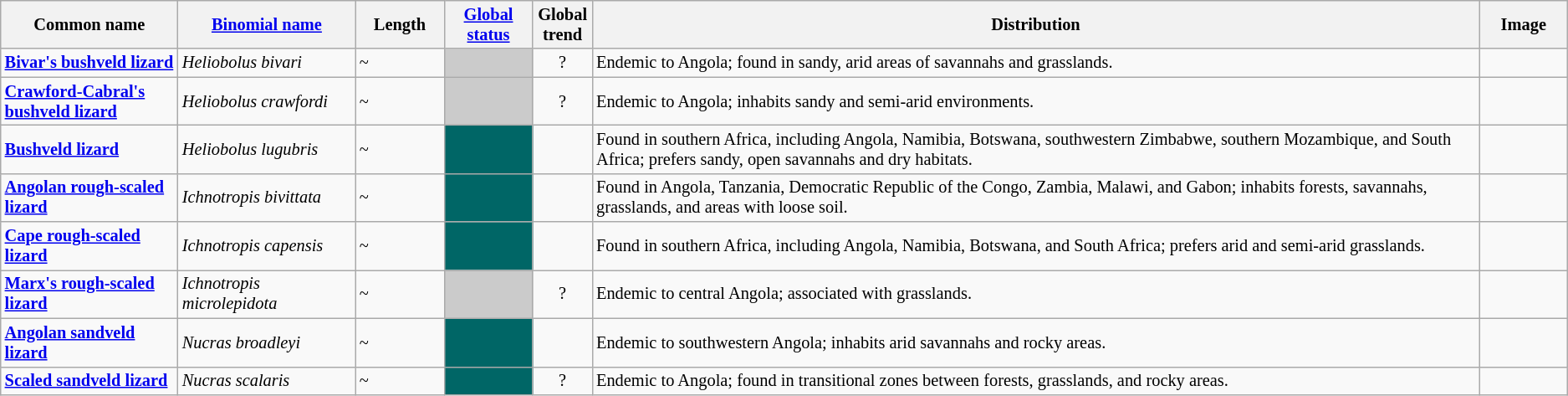<table class="wikitable sortable" style="font-size: 85%">
<tr>
<th width="10%">Common name</th>
<th width="10%"><a href='#'>Binomial name</a></th>
<th width="5%">Length</th>
<th width="5%"><a href='#'>Global status</a></th>
<th width="1%">Global trend</th>
<th width="50%" class="unsortable">Distribution</th>
<th width="5%" class="unsortable">Image</th>
</tr>
<tr>
<td><strong><a href='#'>Bivar's bushveld lizard</a></strong></td>
<td><em>Heliobolus bivari</em></td>
<td>~</td>
<td align=center style="background: #cbcbcb"></td>
<td align=center>?</td>
<td>Endemic to Angola; found in sandy, arid areas of savannahs and grasslands.</td>
<td></td>
</tr>
<tr>
<td><strong><a href='#'>Crawford-Cabral's bushveld lizard</a></strong></td>
<td><em>Heliobolus crawfordi</em></td>
<td>~</td>
<td align=center style="background: #cbcbcb"></td>
<td align=center>?</td>
<td>Endemic to Angola; inhabits sandy and semi-arid environments.</td>
<td></td>
</tr>
<tr>
<td><strong><a href='#'>Bushveld lizard</a></strong></td>
<td><em>Heliobolus lugubris</em></td>
<td>~</td>
<td align=center style="background: #006666"></td>
<td align=center></td>
<td>Found in southern Africa, including Angola, Namibia, Botswana, southwestern Zimbabwe, southern Mozambique, and South Africa; prefers sandy, open savannahs and dry habitats.</td>
<td></td>
</tr>
<tr>
<td><strong><a href='#'>Angolan rough-scaled lizard</a></strong></td>
<td><em>Ichnotropis bivittata</em></td>
<td>~</td>
<td align=center style="background: #006666"></td>
<td align=center></td>
<td>Found in Angola, Tanzania, Democratic Republic of the Congo, Zambia, Malawi, and Gabon; inhabits forests, savannahs, grasslands, and areas with loose soil.</td>
<td></td>
</tr>
<tr>
<td><strong><a href='#'>Cape rough-scaled lizard</a></strong></td>
<td><em>Ichnotropis capensis</em></td>
<td>~</td>
<td align=center style="background: #006666"></td>
<td align=center></td>
<td>Found in southern Africa, including Angola, Namibia, Botswana, and South Africa; prefers arid and semi-arid grasslands.</td>
<td></td>
</tr>
<tr>
<td><strong><a href='#'>Marx's rough-scaled lizard</a></strong></td>
<td><em>Ichnotropis microlepidota</em></td>
<td>~</td>
<td align=center style="background: #cbcbcb"></td>
<td align=center>?</td>
<td>Endemic to central Angola; associated with grasslands.</td>
<td></td>
</tr>
<tr>
<td><strong><a href='#'>Angolan sandveld lizard</a></strong></td>
<td><em>Nucras broadleyi</em></td>
<td>~</td>
<td align=center style="background: #006666"></td>
<td align=center></td>
<td>Endemic to southwestern Angola; inhabits arid savannahs and rocky areas.</td>
<td></td>
</tr>
<tr>
<td><strong><a href='#'>Scaled sandveld lizard</a></strong></td>
<td><em>Nucras scalaris</em></td>
<td>~</td>
<td align=center style="background: #006666"></td>
<td align=center>?</td>
<td>Endemic to Angola; found in transitional zones between forests, grasslands, and rocky areas.</td>
<td></td>
</tr>
</table>
